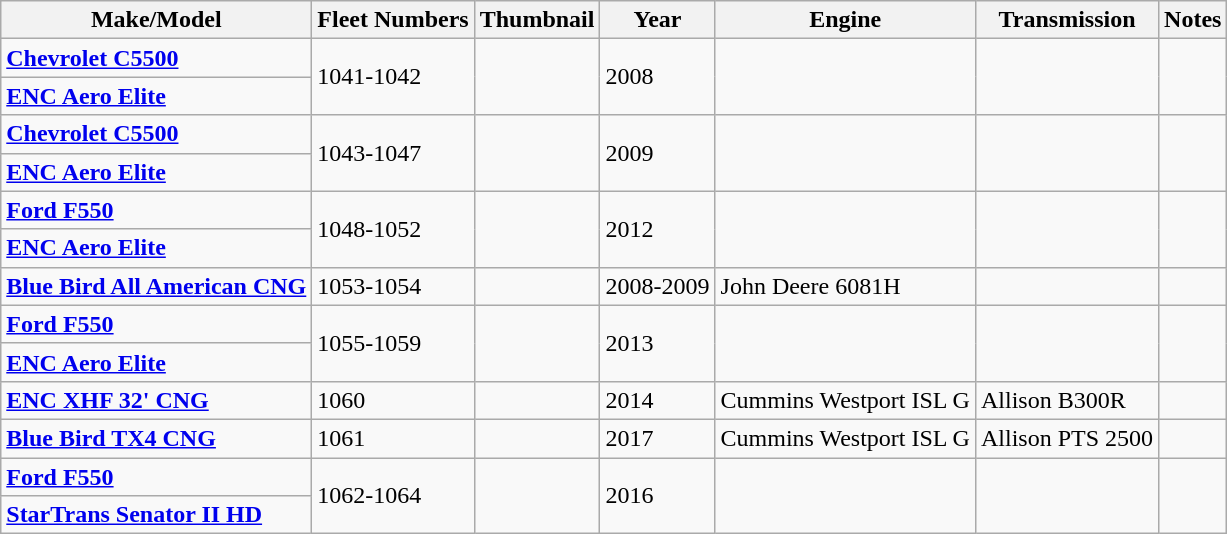<table class="wikitable">
<tr>
<th>Make/Model</th>
<th>Fleet Numbers</th>
<th>Thumbnail</th>
<th>Year</th>
<th>Engine</th>
<th>Transmission</th>
<th>Notes</th>
</tr>
<tr>
<td><a href='#'><strong>Chevrolet C5500</strong></a></td>
<td rowspan="2">1041-1042</td>
<td rowspan="2"></td>
<td rowspan="2">2008</td>
<td rowspan="2"></td>
<td rowspan="2"></td>
<td rowspan="2"></td>
</tr>
<tr>
<td><a href='#'><strong>ENC Aero Elite</strong></a></td>
</tr>
<tr>
<td><a href='#'><strong>Chevrolet C5500</strong></a></td>
<td rowspan="2">1043-1047</td>
<td rowspan="2"></td>
<td rowspan="2">2009</td>
<td rowspan="2"></td>
<td rowspan="2"></td>
<td rowspan="2"></td>
</tr>
<tr>
<td><a href='#'><strong>ENC Aero Elite</strong></a></td>
</tr>
<tr>
<td><a href='#'><strong>Ford F550</strong></a></td>
<td rowspan="2">1048-1052</td>
<td rowspan="2"></td>
<td rowspan="2">2012</td>
<td rowspan="2"></td>
<td rowspan="2"></td>
<td rowspan="2"></td>
</tr>
<tr>
<td><a href='#'><strong>ENC Aero Elite</strong></a></td>
</tr>
<tr>
<td><strong><a href='#'>Blue Bird All American CNG</a></strong></td>
<td>1053-1054</td>
<td></td>
<td>2008-2009</td>
<td>John Deere 6081H</td>
<td></td>
<td></td>
</tr>
<tr>
<td><a href='#'><strong>Ford F550</strong></a></td>
<td rowspan="2">1055-1059</td>
<td rowspan="2"></td>
<td rowspan="2">2013</td>
<td rowspan="2"></td>
<td rowspan="2"></td>
<td rowspan="2"></td>
</tr>
<tr>
<td><a href='#'><strong>ENC Aero Elite</strong></a></td>
</tr>
<tr>
<td><strong><a href='#'>ENC XHF 32' CNG</a></strong></td>
<td>1060</td>
<td></td>
<td>2014</td>
<td>Cummins Westport ISL G</td>
<td>Allison B300R</td>
<td></td>
</tr>
<tr>
<td><strong><a href='#'>Blue Bird TX4 CNG</a></strong></td>
<td>1061</td>
<td></td>
<td>2017</td>
<td>Cummins Westport ISL G</td>
<td>Allison PTS 2500</td>
<td></td>
</tr>
<tr>
<td><a href='#'><strong>Ford F550</strong></a></td>
<td rowspan="2">1062-1064</td>
<td rowspan="2"></td>
<td rowspan="2">2016</td>
<td rowspan="2"></td>
<td rowspan="2"></td>
<td rowspan="2"></td>
</tr>
<tr>
<td><a href='#'><strong>StarTrans Senator II HD</strong></a></td>
</tr>
</table>
